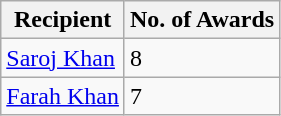<table class="wikitable">
<tr>
<th>Recipient</th>
<th>No. of Awards</th>
</tr>
<tr>
<td><a href='#'>Saroj Khan</a></td>
<td>8</td>
</tr>
<tr>
<td><a href='#'>Farah Khan</a></td>
<td>7</td>
</tr>
</table>
